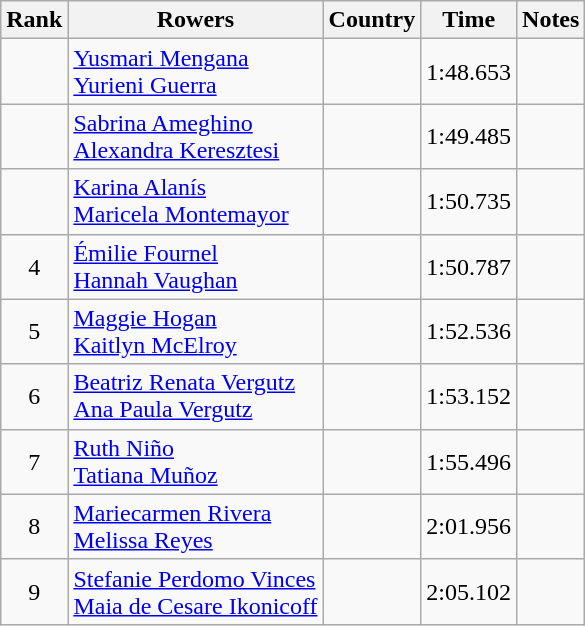<table class="wikitable"  style="text-align:center">
<tr>
<th>Rank</th>
<th>Rowers</th>
<th>Country</th>
<th>Time</th>
<th>Notes</th>
</tr>
<tr>
<td></td>
<td align=left><a href='#'>Yusmari Mengana</a><br><a href='#'>Yurieni Guerra</a></td>
<td align=left></td>
<td>1:48.653</td>
<td></td>
</tr>
<tr>
<td></td>
<td align=left><a href='#'>Sabrina Ameghino</a><br><a href='#'>Alexandra Keresztesi</a></td>
<td align=left></td>
<td>1:49.485</td>
<td></td>
</tr>
<tr>
<td></td>
<td align=left><a href='#'>Karina Alanís</a><br><a href='#'>Maricela Montemayor</a></td>
<td align=left></td>
<td>1:50.735</td>
<td></td>
</tr>
<tr>
<td>4</td>
<td align=left><a href='#'>Émilie Fournel</a><br><a href='#'>Hannah Vaughan</a></td>
<td align=left></td>
<td>1:50.787</td>
<td></td>
</tr>
<tr>
<td>5</td>
<td align=left><a href='#'>Maggie Hogan</a><br><a href='#'>Kaitlyn McElroy</a></td>
<td align=left></td>
<td>1:52.536</td>
<td></td>
</tr>
<tr>
<td>6</td>
<td align=left><a href='#'>Beatriz Renata Vergutz</a><br><a href='#'>Ana Paula Vergutz</a></td>
<td align=left></td>
<td>1:53.152</td>
<td></td>
</tr>
<tr>
<td>7</td>
<td align=left><a href='#'>Ruth Niño</a><br><a href='#'>Tatiana Muñoz</a></td>
<td align=left></td>
<td>1:55.496</td>
<td></td>
</tr>
<tr>
<td>8</td>
<td align=left><a href='#'>Mariecarmen Rivera</a><br><a href='#'>Melissa Reyes</a></td>
<td align=left></td>
<td>2:01.956</td>
<td></td>
</tr>
<tr>
<td>9</td>
<td align=left><a href='#'>Stefanie Perdomo Vinces</a><br><a href='#'>Maia de Cesare Ikonicoff</a></td>
<td align=left></td>
<td>2:05.102</td>
<td></td>
</tr>
</table>
